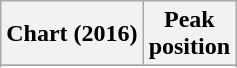<table class="wikitable plainrowheaders">
<tr>
<th scope="col">Chart (2016)</th>
<th scope="col">Peak<br>position</th>
</tr>
<tr>
</tr>
<tr>
</tr>
</table>
